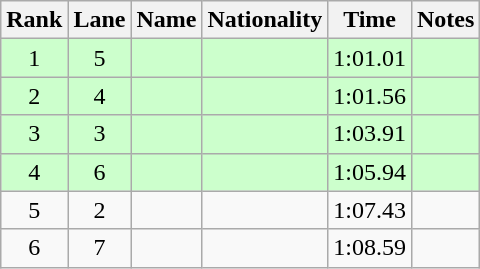<table class="wikitable sortable" style="text-align:center">
<tr>
<th>Rank</th>
<th>Lane</th>
<th>Name</th>
<th>Nationality</th>
<th>Time</th>
<th>Notes</th>
</tr>
<tr bgcolor=ccffcc>
<td>1</td>
<td>5</td>
<td align=left></td>
<td align=left></td>
<td>1:01.01</td>
<td><strong></strong></td>
</tr>
<tr bgcolor=ccffcc>
<td>2</td>
<td>4</td>
<td align=left></td>
<td align=left></td>
<td>1:01.56</td>
<td><strong></strong></td>
</tr>
<tr bgcolor=ccffcc>
<td>3</td>
<td>3</td>
<td align=left></td>
<td align=left></td>
<td>1:03.91</td>
<td><strong></strong></td>
</tr>
<tr bgcolor=ccffcc>
<td>4</td>
<td>6</td>
<td align=left></td>
<td align=left></td>
<td>1:05.94</td>
<td><strong></strong></td>
</tr>
<tr>
<td>5</td>
<td>2</td>
<td align=left></td>
<td align=left></td>
<td>1:07.43</td>
<td></td>
</tr>
<tr>
<td>6</td>
<td>7</td>
<td align=left></td>
<td align=left></td>
<td>1:08.59</td>
<td></td>
</tr>
</table>
